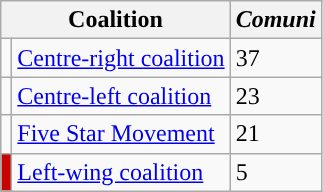<table class="wikitable">
<tr>
<th colspan=2>Coalition</th>
<th><em>Comuni</em></th>
</tr>
<tr>
<td style="color:inherit;background:"></td>
<td><a href='#'>Centre-right coalition</a></td>
<td>37</td>
</tr>
<tr>
<td style="color:inherit;background:"></td>
<td><a href='#'>Centre-left coalition</a></td>
<td>23</td>
</tr>
<tr>
<td style="color:inherit;background:"></td>
<td><a href='#'>Five Star Movement</a></td>
<td>21</td>
</tr>
<tr>
<td style="color:inherit;background:#C60400"></td>
<td><a href='#'>Left-wing coalition</a></td>
<td>5</td>
</tr>
</table>
